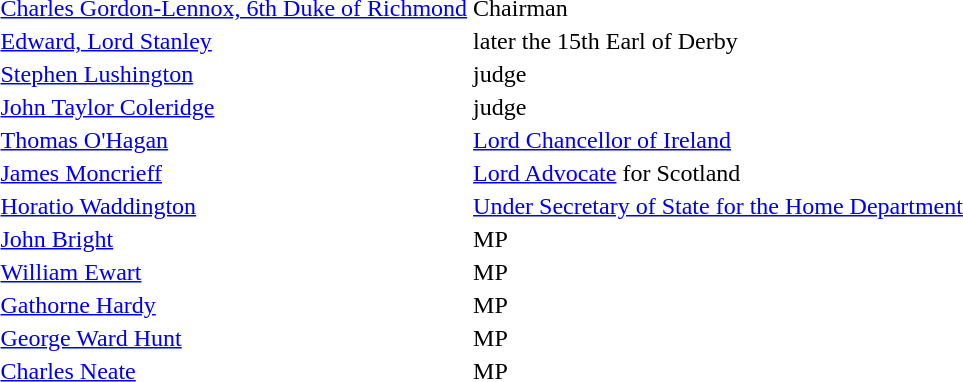<table>
<tr>
<td><a href='#'>Charles Gordon-Lennox, 6th Duke of Richmond</a></td>
<td>Chairman</td>
</tr>
<tr>
<td><a href='#'>Edward, Lord Stanley</a></td>
<td>later the 15th Earl of Derby</td>
</tr>
<tr>
<td><a href='#'>Stephen Lushington</a></td>
<td>judge</td>
</tr>
<tr>
<td><a href='#'>John Taylor Coleridge</a></td>
<td>judge</td>
</tr>
<tr>
<td><a href='#'>Thomas O'Hagan</a></td>
<td><a href='#'>Lord Chancellor of Ireland</a></td>
</tr>
<tr>
<td><a href='#'>James Moncrieff</a></td>
<td><a href='#'>Lord Advocate</a> for Scotland</td>
</tr>
<tr>
<td><a href='#'>Horatio Waddington</a></td>
<td><a href='#'>Under Secretary of State for the Home Department</a></td>
</tr>
<tr>
<td><a href='#'>John Bright</a></td>
<td>MP</td>
</tr>
<tr>
<td><a href='#'>William Ewart</a></td>
<td>MP</td>
</tr>
<tr>
<td><a href='#'>Gathorne Hardy</a></td>
<td>MP</td>
</tr>
<tr>
<td><a href='#'>George Ward Hunt</a></td>
<td>MP</td>
</tr>
<tr>
<td><a href='#'>Charles Neate</a></td>
<td>MP</td>
</tr>
</table>
